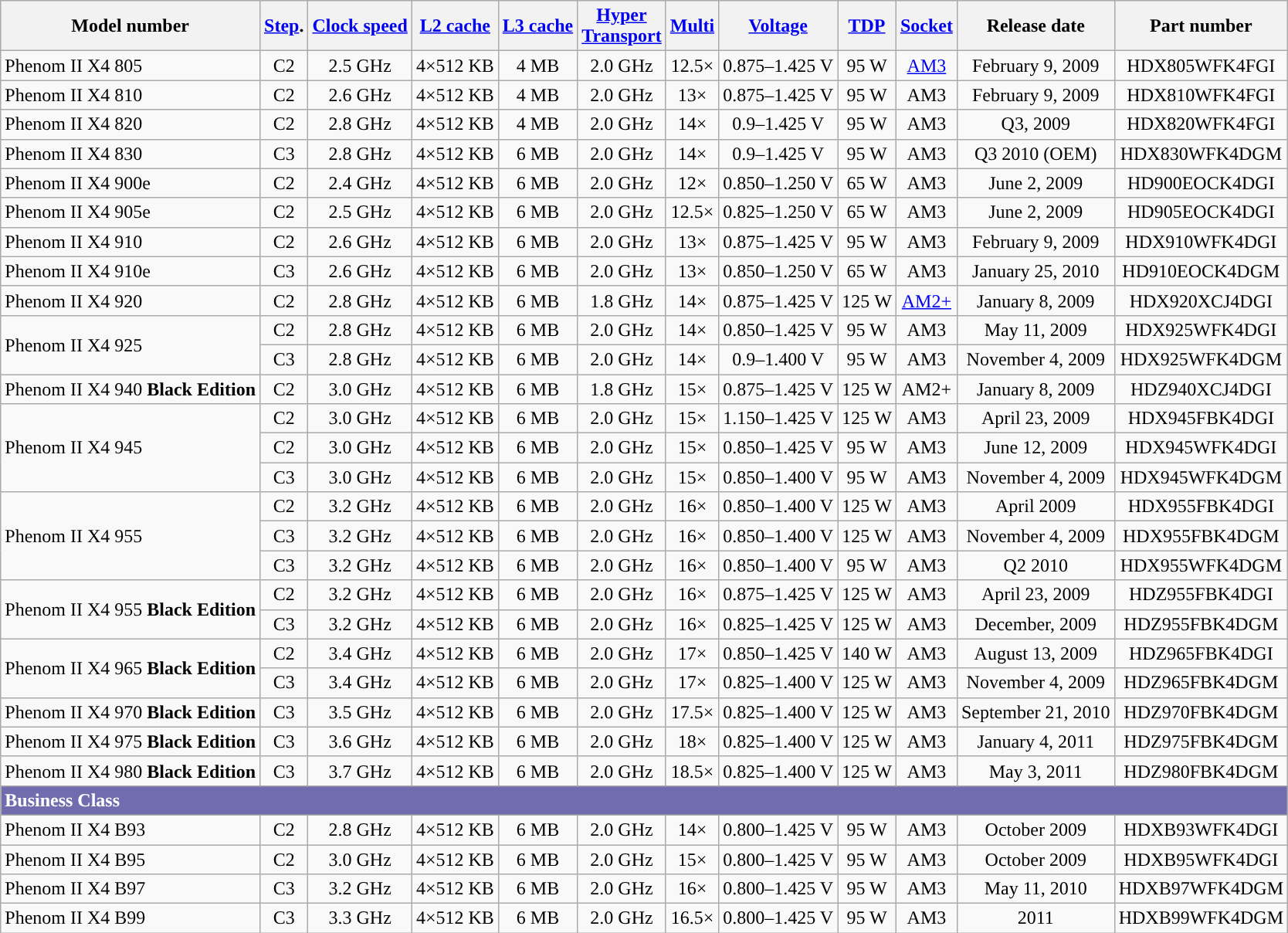<table class="wikitable" style="text-align: center">
<tr>
<th>Model number</th>
<th><a href='#'>Step</a>.</th>
<th><a href='#'>Clock speed</a></th>
<th><a href='#'>L2 cache</a></th>
<th><a href='#'>L3 cache</a></th>
<th><a href='#'>Hyper<br>Transport</a></th>
<th><a href='#'>Multi</a></th>
<th><a href='#'>Voltage</a></th>
<th><a href='#'>TDP</a></th>
<th><a href='#'>Socket</a></th>
<th>Release date</th>
<th>Part number</th>
</tr>
<tr>
<td style="text-align:left">Phenom II X4 805</td>
<td>C2</td>
<td>2.5 GHz</td>
<td style="white-space: nowrap;">4×512 KB</td>
<td>4 MB</td>
<td>2.0 GHz</td>
<td>12.5×</td>
<td>0.875–1.425 V</td>
<td style="white-space: nowrap;">95 W</td>
<td><a href='#'>AM3</a></td>
<td>February 9, 2009</td>
<td>HDX805WFK4FGI</td>
</tr>
<tr>
<td style="text-align:left">Phenom II X4 810</td>
<td>C2</td>
<td>2.6 GHz</td>
<td>4×512 KB</td>
<td>4 MB</td>
<td>2.0 GHz</td>
<td>13×</td>
<td>0.875–1.425 V</td>
<td>95 W</td>
<td>AM3</td>
<td>February 9, 2009</td>
<td>HDX810WFK4FGI</td>
</tr>
<tr>
<td style="text-align:left">Phenom II X4 820</td>
<td>C2</td>
<td>2.8 GHz</td>
<td>4×512 KB</td>
<td>4 MB</td>
<td>2.0 GHz</td>
<td>14×</td>
<td>0.9–1.425 V</td>
<td>95 W</td>
<td>AM3</td>
<td>Q3, 2009</td>
<td>HDX820WFK4FGI</td>
</tr>
<tr>
<td style="text-align:left">Phenom II X4 830</td>
<td>C3</td>
<td>2.8 GHz</td>
<td>4×512 KB</td>
<td style="white-space: nowrap;">6 MB</td>
<td>2.0 GHz</td>
<td>14×</td>
<td>0.9–1.425 V</td>
<td>95 W</td>
<td>AM3</td>
<td>Q3 2010 (OEM)</td>
<td>HDX830WFK4DGM</td>
</tr>
<tr>
<td style="text-align:left">Phenom II X4 900e</td>
<td>C2</td>
<td>2.4 GHz</td>
<td>4×512 KB</td>
<td>6 MB</td>
<td>2.0 GHz</td>
<td>12×</td>
<td>0.850–1.250 V</td>
<td>65 W</td>
<td>AM3</td>
<td>June 2, 2009</td>
<td>HD900EOCK4DGI</td>
</tr>
<tr>
<td style="text-align:left">Phenom II X4 905e</td>
<td>C2</td>
<td>2.5 GHz</td>
<td>4×512 KB</td>
<td>6 MB</td>
<td>2.0 GHz</td>
<td>12.5×</td>
<td>0.825–1.250 V</td>
<td>65 W</td>
<td>AM3</td>
<td>June 2, 2009</td>
<td>HD905EOCK4DGI</td>
</tr>
<tr>
<td style="text-align:left">Phenom II X4 910</td>
<td>C2</td>
<td>2.6 GHz</td>
<td>4×512 KB</td>
<td>6 MB</td>
<td>2.0 GHz</td>
<td>13×</td>
<td>0.875–1.425 V</td>
<td>95 W</td>
<td>AM3</td>
<td>February 9, 2009</td>
<td>HDX910WFK4DGI</td>
</tr>
<tr>
<td style="text-align:left">Phenom II X4 910e</td>
<td>C3</td>
<td>2.6 GHz</td>
<td>4×512 KB</td>
<td>6 MB</td>
<td>2.0 GHz</td>
<td>13×</td>
<td>0.850–1.250 V</td>
<td>65 W</td>
<td>AM3</td>
<td>January 25, 2010</td>
<td>HD910EOCK4DGM</td>
</tr>
<tr>
<td style="text-align:left">Phenom II X4 920</td>
<td>C2</td>
<td>2.8 GHz</td>
<td>4×512 KB</td>
<td>6 MB</td>
<td>1.8 GHz</td>
<td>14×</td>
<td>0.875–1.425 V</td>
<td>125 W</td>
<td><a href='#'>AM2+</a></td>
<td>January 8, 2009</td>
<td>HDX920XCJ4DGI</td>
</tr>
<tr>
<td style="text-align:left" rowspan="2">Phenom II X4 925</td>
<td>C2</td>
<td>2.8 GHz</td>
<td>4×512 KB</td>
<td>6 MB</td>
<td>2.0 GHz</td>
<td>14×</td>
<td>0.850–1.425 V</td>
<td>95 W</td>
<td>AM3</td>
<td>May 11, 2009</td>
<td>HDX925WFK4DGI</td>
</tr>
<tr>
<td>C3</td>
<td>2.8 GHz</td>
<td>4×512 KB</td>
<td>6 MB</td>
<td>2.0 GHz</td>
<td>14×</td>
<td>0.9–1.400 V</td>
<td>95 W</td>
<td>AM3</td>
<td>November 4, 2009</td>
<td>HDX925WFK4DGM</td>
</tr>
<tr>
<td style="text-align:left">Phenom II X4 940 <strong>Black Edition</strong></td>
<td>C2</td>
<td>3.0 GHz</td>
<td>4×512 KB</td>
<td>6 MB</td>
<td>1.8 GHz</td>
<td>15×</td>
<td>0.875–1.425 V</td>
<td>125 W</td>
<td>AM2+</td>
<td>January 8, 2009</td>
<td>HDZ940XCJ4DGI</td>
</tr>
<tr>
<td style="text-align:left" rowspan="3">Phenom II X4 945</td>
<td>C2</td>
<td>3.0 GHz</td>
<td>4×512 KB</td>
<td>6 MB</td>
<td>2.0 GHz</td>
<td>15×</td>
<td>1.150–1.425 V</td>
<td>125 W</td>
<td>AM3</td>
<td>April 23, 2009</td>
<td>HDX945FBK4DGI</td>
</tr>
<tr>
<td>C2</td>
<td>3.0 GHz</td>
<td>4×512 KB</td>
<td>6 MB</td>
<td>2.0 GHz</td>
<td>15×</td>
<td>0.850–1.425 V</td>
<td>95 W</td>
<td>AM3</td>
<td>June 12, 2009</td>
<td>HDX945WFK4DGI</td>
</tr>
<tr>
<td>C3</td>
<td>3.0 GHz</td>
<td>4×512 KB</td>
<td>6 MB</td>
<td>2.0 GHz</td>
<td>15×</td>
<td style="white-space: nowrap;">0.850–1.400 V</td>
<td>95 W</td>
<td>AM3</td>
<td>November 4, 2009</td>
<td>HDX945WFK4DGM</td>
</tr>
<tr>
<td style="text-align:left" rowspan="3">Phenom II X4 955</td>
<td>C2</td>
<td>3.2 GHz</td>
<td>4×512 KB</td>
<td>6 MB</td>
<td>2.0 GHz</td>
<td>16×</td>
<td>0.850–1.400 V</td>
<td>125 W</td>
<td>AM3</td>
<td>April 2009</td>
<td>HDX955FBK4DGI</td>
</tr>
<tr>
<td>C3</td>
<td>3.2 GHz</td>
<td>4×512 KB</td>
<td>6 MB</td>
<td>2.0 GHz</td>
<td>16×</td>
<td>0.850–1.400 V</td>
<td>125 W</td>
<td>AM3</td>
<td>November 4, 2009</td>
<td>HDX955FBK4DGM</td>
</tr>
<tr>
<td>C3</td>
<td>3.2 GHz</td>
<td>4×512 KB</td>
<td>6 MB</td>
<td>2.0 GHz</td>
<td>16×</td>
<td>0.850–1.400 V</td>
<td>95 W</td>
<td>AM3</td>
<td>Q2 2010</td>
<td>HDX955WFK4DGM</td>
</tr>
<tr>
<td style="text-align:left" rowspan="2">Phenom II X4 955 <strong>Black Edition</strong></td>
<td>C2</td>
<td>3.2 GHz</td>
<td>4×512 KB</td>
<td>6 MB</td>
<td>2.0 GHz</td>
<td>16×</td>
<td>0.875–1.425 V</td>
<td>125 W</td>
<td>AM3</td>
<td>April 23, 2009</td>
<td>HDZ955FBK4DGI</td>
</tr>
<tr>
<td>C3</td>
<td>3.2 GHz</td>
<td>4×512 KB</td>
<td>6 MB</td>
<td>2.0 GHz</td>
<td>16×</td>
<td>0.825–1.425 V</td>
<td>125 W</td>
<td>AM3</td>
<td>December, 2009</td>
<td>HDZ955FBK4DGM</td>
</tr>
<tr>
<td style="text-align:left" rowspan="2">Phenom II X4 965 <strong>Black Edition</strong></td>
<td>C2</td>
<td>3.4 GHz</td>
<td>4×512 KB</td>
<td>6 MB</td>
<td>2.0 GHz</td>
<td>17×</td>
<td>0.850–1.425 V</td>
<td>140 W</td>
<td>AM3</td>
<td>August 13, 2009</td>
<td>HDZ965FBK4DGI</td>
</tr>
<tr>
<td>C3</td>
<td>3.4 GHz</td>
<td>4×512 KB</td>
<td>6 MB</td>
<td>2.0 GHz</td>
<td>17×</td>
<td>0.825–1.400 V</td>
<td>125 W</td>
<td>AM3</td>
<td>November 4, 2009</td>
<td>HDZ965FBK4DGM</td>
</tr>
<tr>
<td style="text-align:left">Phenom II X4 970 <strong>Black Edition</strong></td>
<td>C3</td>
<td>3.5 GHz</td>
<td>4×512 KB</td>
<td>6 MB</td>
<td>2.0 GHz</td>
<td>17.5×</td>
<td>0.825–1.400 V</td>
<td>125 W</td>
<td>AM3</td>
<td>September 21, 2010</td>
<td>HDZ970FBK4DGM</td>
</tr>
<tr>
<td style="text-align:left">Phenom II X4 975 <strong>Black Edition</strong></td>
<td>C3</td>
<td>3.6 GHz</td>
<td>4×512 KB</td>
<td>6 MB</td>
<td>2.0 GHz</td>
<td>18×</td>
<td>0.825–1.400 V</td>
<td>125 W</td>
<td>AM3</td>
<td>January 4, 2011</td>
<td>HDZ975FBK4DGM</td>
</tr>
<tr>
<td style="text-align:left">Phenom II X4 980 <strong>Black Edition</strong></td>
<td>C3</td>
<td>3.7 GHz</td>
<td>4×512 KB</td>
<td>6 MB</td>
<td>2.0 GHz</td>
<td>18.5×</td>
<td>0.825–1.400 V</td>
<td>125 W</td>
<td>AM3</td>
<td>May 3, 2011</td>
<td>HDZ980FBK4DGM</td>
</tr>
<tr>
<td style="text-align: left; background-color: #716cae; color: white;" colspan="12"><strong>Business Class</strong></td>
</tr>
<tr>
<td style="text-align:left">Phenom II X4 B93</td>
<td>C2</td>
<td>2.8 GHz</td>
<td>4×512 KB</td>
<td>6 MB</td>
<td>2.0 GHz</td>
<td>14×</td>
<td>0.800–1.425 V</td>
<td>95 W</td>
<td>AM3</td>
<td>October 2009</td>
<td>HDXB93WFK4DGI</td>
</tr>
<tr>
<td style="text-align:left">Phenom II X4 B95</td>
<td>C2</td>
<td>3.0 GHz</td>
<td>4×512 KB</td>
<td>6 MB</td>
<td>2.0 GHz</td>
<td>15×</td>
<td>0.800–1.425 V</td>
<td>95 W</td>
<td>AM3</td>
<td>October 2009</td>
<td>HDXB95WFK4DGI</td>
</tr>
<tr>
<td style="text-align:left">Phenom II X4 B97</td>
<td>C3</td>
<td>3.2 GHz</td>
<td>4×512 KB</td>
<td>6 MB</td>
<td>2.0 GHz</td>
<td>16×</td>
<td>0.800–1.425 V</td>
<td>95 W</td>
<td>AM3</td>
<td>May 11, 2010</td>
<td>HDXB97WFK4DGM</td>
</tr>
<tr>
<td style="text-align:left">Phenom II X4 B99</td>
<td>C3</td>
<td>3.3 GHz</td>
<td>4×512 KB</td>
<td>6 MB</td>
<td>2.0 GHz</td>
<td>16.5×</td>
<td>0.800–1.425 V</td>
<td>95 W</td>
<td>AM3</td>
<td>2011</td>
<td>HDXB99WFK4DGM</td>
</tr>
</table>
